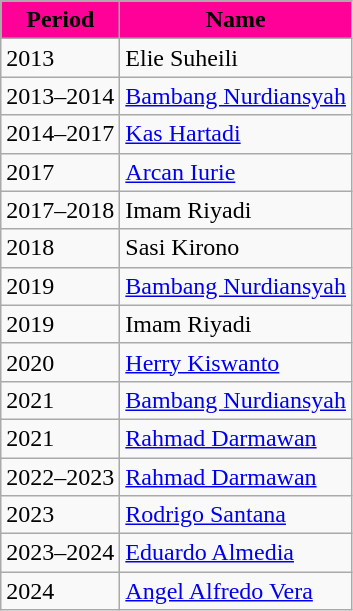<table class="wikitable">
<tr>
<th style="background:#ff0099;"><span>Period</span></th>
<th style="background:#ff0099"><span>Name</span></th>
</tr>
<tr>
<td>2013</td>
<td> Elie Suheili</td>
</tr>
<tr>
<td>2013–2014</td>
<td> <a href='#'>Bambang Nurdiansyah</a></td>
</tr>
<tr>
<td>2014–2017</td>
<td> <a href='#'>Kas Hartadi</a></td>
</tr>
<tr>
<td>2017</td>
<td> <a href='#'>Arcan Iurie</a></td>
</tr>
<tr>
<td>2017–2018</td>
<td> Imam Riyadi</td>
</tr>
<tr>
<td>2018</td>
<td> Sasi Kirono</td>
</tr>
<tr>
<td>2019</td>
<td> <a href='#'>Bambang Nurdiansyah</a></td>
</tr>
<tr>
<td>2019</td>
<td> Imam Riyadi</td>
</tr>
<tr>
<td>2020</td>
<td> <a href='#'>Herry Kiswanto</a></td>
</tr>
<tr>
<td>2021</td>
<td> <a href='#'>Bambang Nurdiansyah</a></td>
</tr>
<tr>
<td>2021</td>
<td> <a href='#'>Rahmad Darmawan</a></td>
</tr>
<tr>
<td>2022–2023</td>
<td> <a href='#'>Rahmad Darmawan</a></td>
</tr>
<tr>
<td>2023</td>
<td> <a href='#'>Rodrigo Santana</a></td>
</tr>
<tr>
<td>2023–2024</td>
<td> <a href='#'>Eduardo Almedia</a></td>
</tr>
<tr>
<td>2024</td>
<td> <a href='#'>Angel Alfredo Vera</a></td>
</tr>
</table>
